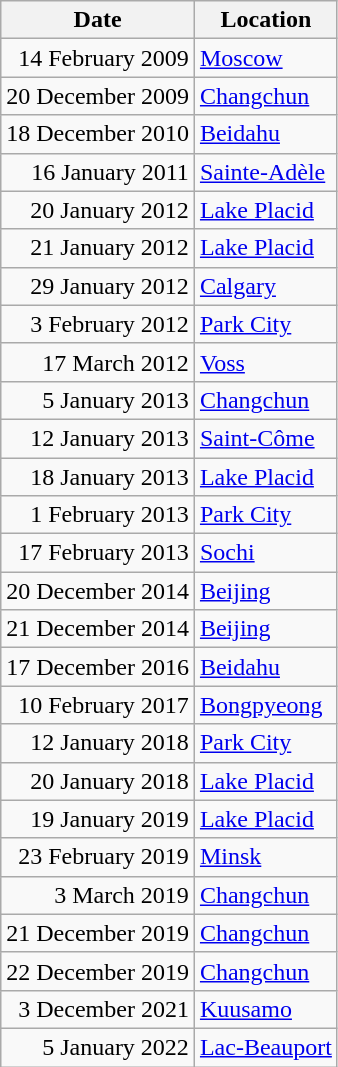<table class="wikitable">
<tr>
<th>Date</th>
<th>Location</th>
</tr>
<tr>
<td align=right>14 February 2009</td>
<td> <a href='#'>Moscow</a></td>
</tr>
<tr>
<td align=right>20 December 2009</td>
<td> <a href='#'>Changchun</a></td>
</tr>
<tr>
<td align=right>18 December 2010</td>
<td> <a href='#'>Beidahu</a></td>
</tr>
<tr>
<td align=right>16 January 2011</td>
<td> <a href='#'>Sainte-Adèle</a></td>
</tr>
<tr>
<td align=right>20 January 2012</td>
<td> <a href='#'>Lake Placid</a></td>
</tr>
<tr>
<td align=right>21 January 2012</td>
<td> <a href='#'>Lake Placid</a></td>
</tr>
<tr>
<td align=right>29 January 2012</td>
<td> <a href='#'>Calgary</a></td>
</tr>
<tr>
<td align=right>3 February 2012</td>
<td> <a href='#'>Park City</a></td>
</tr>
<tr>
<td align=right>17 March 2012</td>
<td> <a href='#'>Voss</a></td>
</tr>
<tr>
<td align=right>5 January 2013</td>
<td> <a href='#'>Changchun</a></td>
</tr>
<tr>
<td align=right>12 January 2013</td>
<td> <a href='#'>Saint-Côme</a></td>
</tr>
<tr>
<td align=right>18 January 2013</td>
<td> <a href='#'>Lake Placid</a></td>
</tr>
<tr>
<td align=right>1 February 2013</td>
<td> <a href='#'>Park City</a></td>
</tr>
<tr>
<td align=right>17 February 2013</td>
<td> <a href='#'>Sochi</a></td>
</tr>
<tr>
<td align=right>20 December 2014</td>
<td> <a href='#'>Beijing</a></td>
</tr>
<tr>
<td align=right>21 December 2014</td>
<td> <a href='#'>Beijing</a></td>
</tr>
<tr>
<td align=right>17 December 2016</td>
<td> <a href='#'>Beidahu</a></td>
</tr>
<tr>
<td align=right>10 February 2017</td>
<td> <a href='#'>Bongpyeong</a></td>
</tr>
<tr>
<td align=right>12 January 2018</td>
<td> <a href='#'>Park City</a></td>
</tr>
<tr>
<td align=right>20 January 2018</td>
<td> <a href='#'>Lake Placid</a></td>
</tr>
<tr>
<td align=right>19 January 2019</td>
<td> <a href='#'>Lake Placid</a></td>
</tr>
<tr>
<td align=right>23 February 2019</td>
<td> <a href='#'>Minsk</a></td>
</tr>
<tr>
<td align=right>3 March 2019</td>
<td> <a href='#'>Changchun</a></td>
</tr>
<tr>
<td align=right>21 December 2019</td>
<td> <a href='#'>Changchun</a></td>
</tr>
<tr>
<td align=right>22 December 2019</td>
<td> <a href='#'>Changchun</a></td>
</tr>
<tr>
<td align=right>3 December 2021</td>
<td> <a href='#'>Kuusamo</a></td>
</tr>
<tr>
<td align=right>5 January 2022</td>
<td> <a href='#'>Lac-Beauport</a></td>
</tr>
</table>
